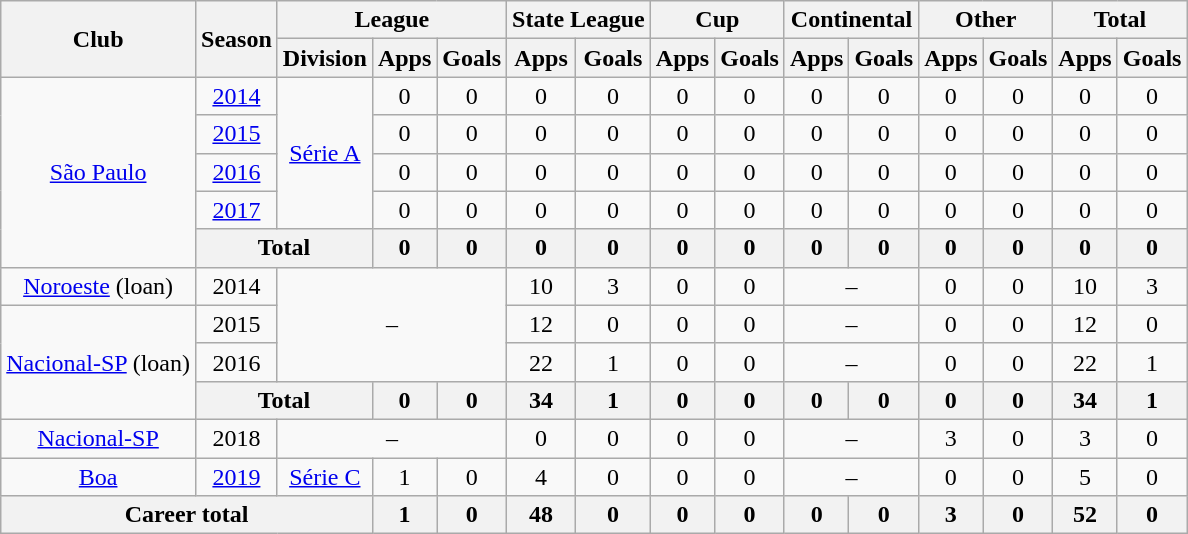<table class="wikitable" style="text-align: center">
<tr>
<th rowspan="2">Club</th>
<th rowspan="2">Season</th>
<th colspan="3">League</th>
<th colspan="2">State League</th>
<th colspan="2">Cup</th>
<th colspan="2">Continental</th>
<th colspan="2">Other</th>
<th colspan="2">Total</th>
</tr>
<tr>
<th>Division</th>
<th>Apps</th>
<th>Goals</th>
<th>Apps</th>
<th>Goals</th>
<th>Apps</th>
<th>Goals</th>
<th>Apps</th>
<th>Goals</th>
<th>Apps</th>
<th>Goals</th>
<th>Apps</th>
<th>Goals</th>
</tr>
<tr>
<td rowspan="5"><a href='#'>São Paulo</a></td>
<td><a href='#'>2014</a></td>
<td rowspan="4"><a href='#'>Série A</a></td>
<td>0</td>
<td>0</td>
<td>0</td>
<td>0</td>
<td>0</td>
<td>0</td>
<td>0</td>
<td>0</td>
<td>0</td>
<td>0</td>
<td>0</td>
<td>0</td>
</tr>
<tr>
<td><a href='#'>2015</a></td>
<td>0</td>
<td>0</td>
<td>0</td>
<td>0</td>
<td>0</td>
<td>0</td>
<td>0</td>
<td>0</td>
<td>0</td>
<td>0</td>
<td>0</td>
<td>0</td>
</tr>
<tr>
<td><a href='#'>2016</a></td>
<td>0</td>
<td>0</td>
<td>0</td>
<td>0</td>
<td>0</td>
<td>0</td>
<td>0</td>
<td>0</td>
<td>0</td>
<td>0</td>
<td>0</td>
<td>0</td>
</tr>
<tr>
<td><a href='#'>2017</a></td>
<td>0</td>
<td>0</td>
<td>0</td>
<td>0</td>
<td>0</td>
<td>0</td>
<td>0</td>
<td>0</td>
<td>0</td>
<td>0</td>
<td>0</td>
<td>0</td>
</tr>
<tr>
<th colspan="2"><strong>Total</strong></th>
<th>0</th>
<th>0</th>
<th>0</th>
<th>0</th>
<th>0</th>
<th>0</th>
<th>0</th>
<th>0</th>
<th>0</th>
<th>0</th>
<th>0</th>
<th>0</th>
</tr>
<tr>
<td><a href='#'>Noroeste</a> (loan)</td>
<td>2014</td>
<td colspan="3" rowspan="3">–</td>
<td>10</td>
<td>3</td>
<td>0</td>
<td>0</td>
<td colspan="2">–</td>
<td>0</td>
<td>0</td>
<td>10</td>
<td>3</td>
</tr>
<tr>
<td rowspan="3"><a href='#'>Nacional-SP</a> (loan)</td>
<td>2015</td>
<td>12</td>
<td>0</td>
<td>0</td>
<td>0</td>
<td colspan="2">–</td>
<td>0</td>
<td>0</td>
<td>12</td>
<td>0</td>
</tr>
<tr>
<td>2016</td>
<td>22</td>
<td>1</td>
<td>0</td>
<td>0</td>
<td colspan="2">–</td>
<td>0</td>
<td>0</td>
<td>22</td>
<td>1</td>
</tr>
<tr>
<th colspan="2"><strong>Total</strong></th>
<th>0</th>
<th>0</th>
<th>34</th>
<th>1</th>
<th>0</th>
<th>0</th>
<th>0</th>
<th>0</th>
<th>0</th>
<th>0</th>
<th>34</th>
<th>1</th>
</tr>
<tr>
<td><a href='#'>Nacional-SP</a></td>
<td>2018</td>
<td colspan="3">–</td>
<td>0</td>
<td>0</td>
<td>0</td>
<td>0</td>
<td colspan="2">–</td>
<td>3</td>
<td>0</td>
<td>3</td>
<td>0</td>
</tr>
<tr>
<td><a href='#'>Boa</a></td>
<td><a href='#'>2019</a></td>
<td><a href='#'>Série C</a></td>
<td>1</td>
<td>0</td>
<td>4</td>
<td>0</td>
<td>0</td>
<td>0</td>
<td colspan="2">–</td>
<td>0</td>
<td>0</td>
<td>5</td>
<td>0</td>
</tr>
<tr>
<th colspan="3"><strong>Career total</strong></th>
<th>1</th>
<th>0</th>
<th>48</th>
<th>0</th>
<th>0</th>
<th>0</th>
<th>0</th>
<th>0</th>
<th>3</th>
<th>0</th>
<th>52</th>
<th>0</th>
</tr>
</table>
